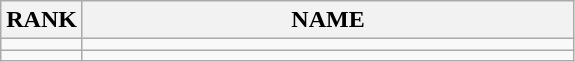<table class="wikitable">
<tr>
<th>RANK</th>
<th style="width: 20em">NAME</th>
</tr>
<tr>
<td align="center"></td>
<td></td>
</tr>
<tr>
<td align="center"></td>
<td></td>
</tr>
</table>
